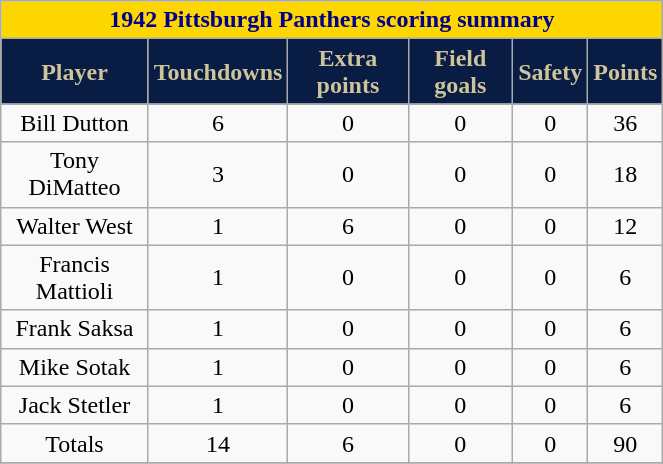<table class="wikitable" width="35%">
<tr>
<th colspan="10" style="background:gold; color:darkblue; text-align: center;"><strong>1942 Pittsburgh Panthers scoring summary</strong></th>
</tr>
<tr align="center"  style="background:#091C44;color:#CEC499;">
<td><strong>Player</strong></td>
<td><strong>Touchdowns</strong></td>
<td><strong>Extra points</strong></td>
<td><strong>Field goals</strong></td>
<td><strong>Safety</strong></td>
<td><strong>Points</strong></td>
</tr>
<tr align="center" bgcolor="">
<td>Bill Dutton</td>
<td>6</td>
<td>0</td>
<td>0</td>
<td>0</td>
<td>36</td>
</tr>
<tr align="center" bgcolor="">
<td>Tony DiMatteo</td>
<td>3</td>
<td>0</td>
<td>0</td>
<td>0</td>
<td>18</td>
</tr>
<tr align="center" bgcolor="">
<td>Walter West</td>
<td>1</td>
<td>6</td>
<td>0</td>
<td>0</td>
<td>12</td>
</tr>
<tr align="center" bgcolor="">
<td>Francis Mattioli</td>
<td>1</td>
<td>0</td>
<td>0</td>
<td>0</td>
<td>6</td>
</tr>
<tr align="center" bgcolor="">
<td>Frank Saksa</td>
<td>1</td>
<td>0</td>
<td>0</td>
<td>0</td>
<td>6</td>
</tr>
<tr align="center" bgcolor="">
<td>Mike Sotak</td>
<td>1</td>
<td>0</td>
<td>0</td>
<td>0</td>
<td>6</td>
</tr>
<tr align="center" bgcolor="">
<td>Jack Stetler</td>
<td>1</td>
<td>0</td>
<td>0</td>
<td>0</td>
<td>6</td>
</tr>
<tr align="center" bgcolor="">
<td>Totals</td>
<td>14</td>
<td>6</td>
<td>0</td>
<td>0</td>
<td>90</td>
</tr>
<tr align="center" bgcolor="">
</tr>
</table>
